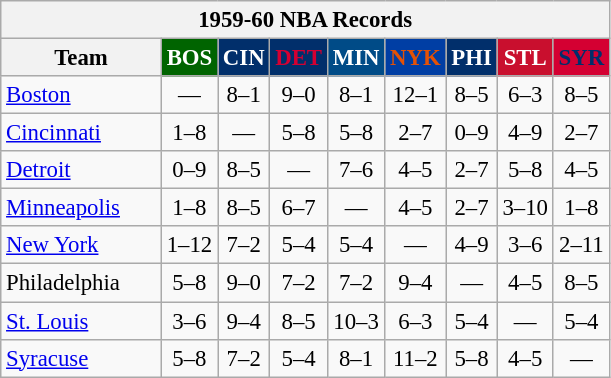<table class="wikitable" style="font-size:95%; text-align:center;">
<tr>
<th colspan=9>1959-60 NBA Records</th>
</tr>
<tr>
<th width=100>Team</th>
<th style="background:#006400;color:#FFFFFF;width=35">BOS</th>
<th style="background:#012F6B;color:#FFFFFF;width=35">CIN</th>
<th style="background:#012F6B;color:#D40032;width=35">DET</th>
<th style="background:#004B87;color:#FFFFFF;width=35">MIN</th>
<th style="background:#003EA4;color:#E45206;width=35">NYK</th>
<th style="background:#012F6B;color:#FFFFFF;width=35">PHI</th>
<th style="background:#C90F2E;color:#FFFFFF;width=35">STL</th>
<th style="background:#D40032;color:#022E6B;width=35">SYR</th>
</tr>
<tr>
<td style="text-align:left;"><a href='#'>Boston</a></td>
<td>—</td>
<td>8–1</td>
<td>9–0</td>
<td>8–1</td>
<td>12–1</td>
<td>8–5</td>
<td>6–3</td>
<td>8–5</td>
</tr>
<tr>
<td style="text-align:left;"><a href='#'>Cincinnati</a></td>
<td>1–8</td>
<td>—</td>
<td>5–8</td>
<td>5–8</td>
<td>2–7</td>
<td>0–9</td>
<td>4–9</td>
<td>2–7</td>
</tr>
<tr>
<td style="text-align:left;"><a href='#'>Detroit</a></td>
<td>0–9</td>
<td>8–5</td>
<td>—</td>
<td>7–6</td>
<td>4–5</td>
<td>2–7</td>
<td>5–8</td>
<td>4–5</td>
</tr>
<tr>
<td style="text-align:left;"><a href='#'>Minneapolis</a></td>
<td>1–8</td>
<td>8–5</td>
<td>6–7</td>
<td>—</td>
<td>4–5</td>
<td>2–7</td>
<td>3–10</td>
<td>1–8</td>
</tr>
<tr>
<td style="text-align:left;"><a href='#'>New York</a></td>
<td>1–12</td>
<td>7–2</td>
<td>5–4</td>
<td>5–4</td>
<td>—</td>
<td>4–9</td>
<td>3–6</td>
<td>2–11</td>
</tr>
<tr>
<td style="text-align:left;">Philadelphia</td>
<td>5–8</td>
<td>9–0</td>
<td>7–2</td>
<td>7–2</td>
<td>9–4</td>
<td>—</td>
<td>4–5</td>
<td>8–5</td>
</tr>
<tr>
<td style="text-align:left;"><a href='#'>St. Louis</a></td>
<td>3–6</td>
<td>9–4</td>
<td>8–5</td>
<td>10–3</td>
<td>6–3</td>
<td>5–4</td>
<td>—</td>
<td>5–4</td>
</tr>
<tr>
<td style="text-align:left;"><a href='#'>Syracuse</a></td>
<td>5–8</td>
<td>7–2</td>
<td>5–4</td>
<td>8–1</td>
<td>11–2</td>
<td>5–8</td>
<td>4–5</td>
<td>—</td>
</tr>
</table>
